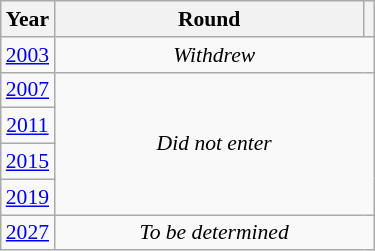<table class="wikitable" style="text-align: center; font-size:90%">
<tr>
<th>Year</th>
<th style="width:200px">Round</th>
<th></th>
</tr>
<tr>
<td><a href='#'>2003</a></td>
<td colspan="2"><em>Withdrew</em></td>
</tr>
<tr>
<td><a href='#'>2007</a></td>
<td colspan="2" rowspan="4"><em>Did not enter</em></td>
</tr>
<tr>
<td><a href='#'>2011</a></td>
</tr>
<tr>
<td><a href='#'>2015</a></td>
</tr>
<tr>
<td><a href='#'>2019</a></td>
</tr>
<tr>
<td><a href='#'>2027</a></td>
<td colspan="2"><em>To be determined</em></td>
</tr>
</table>
